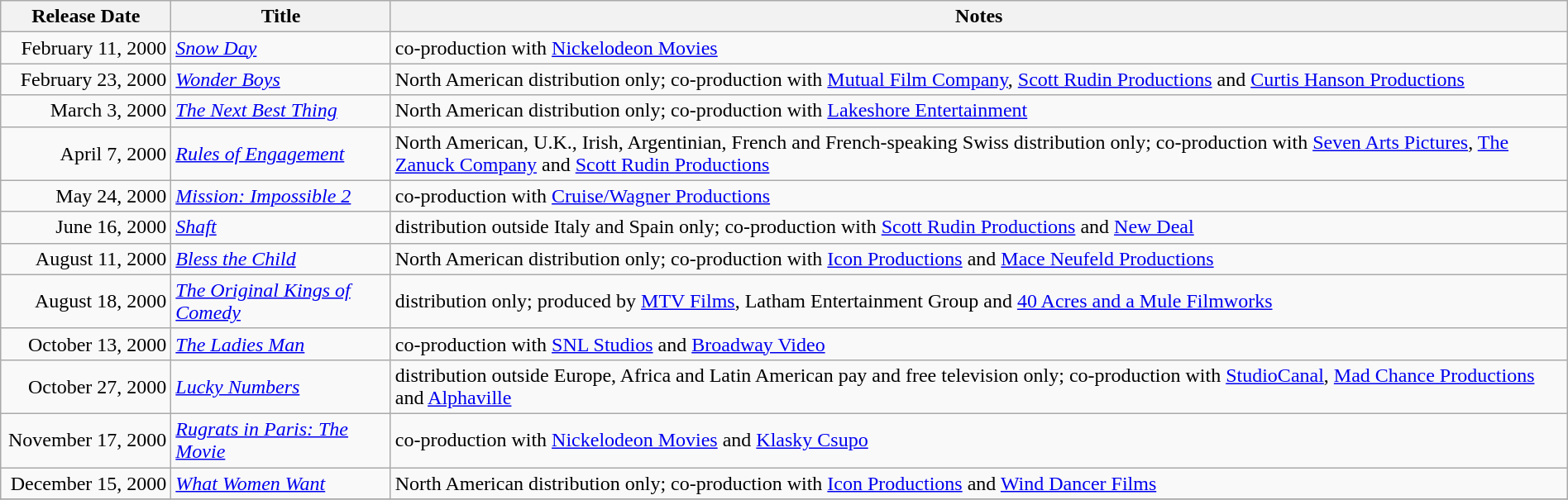<table class="wikitable sortable" style=width:100%;">
<tr>
<th scope="col" style=width:130px;">Release Date</th>
<th>Title</th>
<th>Notes</th>
</tr>
<tr>
<td style="text-align:right;">February 11, 2000</td>
<td><em><a href='#'>Snow Day</a></em></td>
<td>co-production with <a href='#'>Nickelodeon Movies</a></td>
</tr>
<tr>
<td style="text-align:right;">February 23, 2000</td>
<td><em><a href='#'>Wonder Boys</a></em></td>
<td>North American distribution only; co-production with <a href='#'>Mutual Film Company</a>, <a href='#'>Scott Rudin Productions</a> and <a href='#'>Curtis Hanson Productions</a></td>
</tr>
<tr>
<td style="text-align:right;">March 3, 2000</td>
<td><em><a href='#'>The Next Best Thing</a></em></td>
<td>North American distribution only; co-production with <a href='#'>Lakeshore Entertainment</a></td>
</tr>
<tr>
<td style="text-align:right;">April 7, 2000</td>
<td><em><a href='#'>Rules of Engagement</a></em></td>
<td>North American, U.K., Irish, Argentinian, French and French-speaking Swiss distribution only; co-production with <a href='#'>Seven Arts Pictures</a>, <a href='#'>The Zanuck Company</a> and <a href='#'>Scott Rudin Productions</a></td>
</tr>
<tr>
<td style="text-align:right;">May 24, 2000</td>
<td><em><a href='#'>Mission: Impossible 2</a></em></td>
<td>co-production with <a href='#'>Cruise/Wagner Productions</a></td>
</tr>
<tr>
<td style="text-align:right;">June 16, 2000</td>
<td><em><a href='#'>Shaft</a></em></td>
<td>distribution outside Italy and Spain only; co-production with <a href='#'>Scott Rudin Productions</a> and <a href='#'>New Deal</a></td>
</tr>
<tr>
<td style="text-align:right;">August 11, 2000</td>
<td><em><a href='#'>Bless the Child</a></em></td>
<td>North American distribution only; co-production with <a href='#'>Icon Productions</a> and <a href='#'>Mace Neufeld Productions</a></td>
</tr>
<tr>
<td style="text-align:right;">August 18, 2000</td>
<td><em><a href='#'>The Original Kings of Comedy</a></em></td>
<td>distribution only; produced by <a href='#'>MTV Films</a>, Latham Entertainment Group and <a href='#'>40 Acres and a Mule Filmworks</a></td>
</tr>
<tr>
<td style="text-align:right;">October 13, 2000</td>
<td><em><a href='#'>The Ladies Man</a></em></td>
<td>co-production with <a href='#'>SNL Studios</a> and <a href='#'>Broadway Video</a></td>
</tr>
<tr>
<td style="text-align:right;">October 27, 2000</td>
<td><em><a href='#'>Lucky Numbers</a></em></td>
<td>distribution outside Europe, Africa and Latin American pay and free television only; co-production with <a href='#'>StudioCanal</a>, <a href='#'>Mad Chance Productions</a> and <a href='#'>Alphaville</a></td>
</tr>
<tr>
<td style="text-align:right;">November 17, 2000</td>
<td><em><a href='#'>Rugrats in Paris: The Movie</a></em></td>
<td>co-production with <a href='#'>Nickelodeon Movies</a> and <a href='#'>Klasky Csupo</a></td>
</tr>
<tr>
<td style="text-align:right;">December 15, 2000</td>
<td><em><a href='#'>What Women Want</a></em></td>
<td>North American distribution only; co-production with <a href='#'>Icon Productions</a> and <a href='#'>Wind Dancer Films</a></td>
</tr>
<tr>
</tr>
</table>
